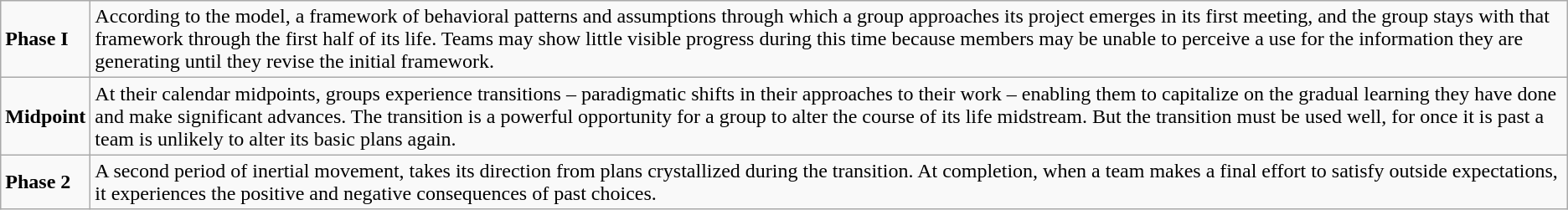<table class='wikitable'>
<tr>
<td><strong>Phase I</strong></td>
<td>According to the model, a framework of behavioral patterns and assumptions through which a group approaches its project emerges in its first meeting, and the group stays with that framework through the first half of its life. Teams may show little visible progress during this time because members may be unable to perceive a use for the information they are generating until they revise the initial framework.</td>
</tr>
<tr>
<td><strong>Midpoint</strong></td>
<td>At their calendar midpoints, groups experience transitions – paradigmatic shifts in their approaches to their work – enabling them to capitalize on the gradual learning they have done and make significant advances. The transition is a powerful opportunity for a group to alter the course of its life midstream. But the transition must be used well, for once it is past a team is unlikely to alter its basic plans again.</td>
</tr>
<tr>
<td><strong>Phase 2</strong></td>
<td>A second period of inertial movement, takes its direction from plans crystallized during the transition. At completion, when a team makes a final effort to satisfy outside expectations, it experiences the positive and negative consequences of past choices.</td>
</tr>
</table>
